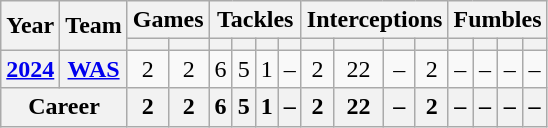<table class="wikitable" style="text-align:center;">
<tr>
<th rowspan="2">Year</th>
<th rowspan="2">Team</th>
<th colspan="2">Games</th>
<th colspan="4">Tackles</th>
<th colspan="4">Interceptions</th>
<th colspan="4">Fumbles</th>
</tr>
<tr>
<th></th>
<th></th>
<th></th>
<th></th>
<th></th>
<th></th>
<th></th>
<th></th>
<th></th>
<th></th>
<th></th>
<th></th>
<th></th>
<th></th>
</tr>
<tr>
<th><a href='#'>2024</a></th>
<th><a href='#'>WAS</a></th>
<td>2</td>
<td>2</td>
<td>6</td>
<td>5</td>
<td>1</td>
<td>–</td>
<td>2</td>
<td>22</td>
<td>–</td>
<td>2</td>
<td>–</td>
<td>–</td>
<td>–</td>
<td>–</td>
</tr>
<tr>
<th colspan="2">Career</th>
<th>2</th>
<th>2</th>
<th>6</th>
<th>5</th>
<th>1</th>
<th>–</th>
<th>2</th>
<th>22</th>
<th>–</th>
<th>2</th>
<th>–</th>
<th>–</th>
<th>–</th>
<th>–</th>
</tr>
</table>
